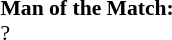<table style="width:100%; font-size:90%;">
<tr>
<td><br><strong>Man of the Match:</strong>
<br>?</td>
</tr>
</table>
